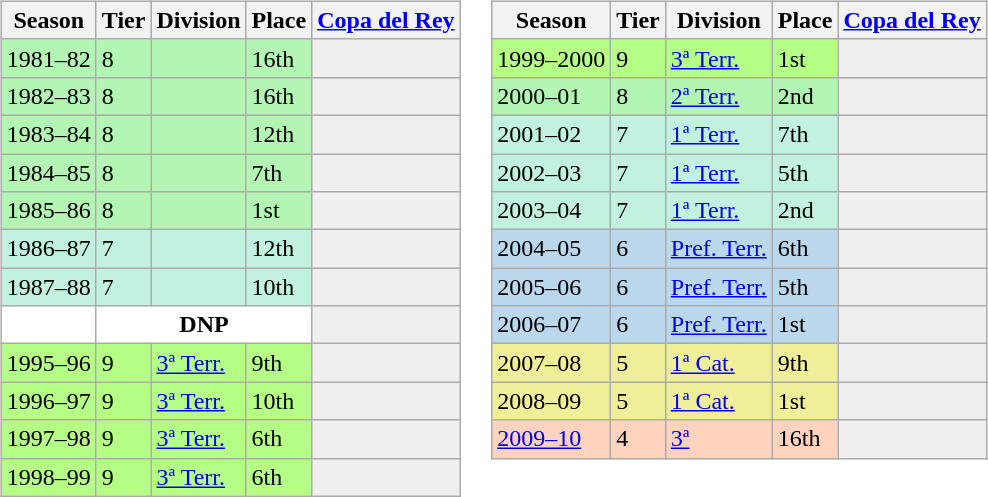<table>
<tr>
<td valign="top" width=0%><br><table class="wikitable">
<tr style="background:#f0f6fa;">
<th>Season</th>
<th>Tier</th>
<th>Division</th>
<th>Place</th>
<th><a href='#'>Copa del Rey</a></th>
</tr>
<tr>
<td style="background:#B3F5B3;">1981–82</td>
<td style="background:#B3F5B3;">8</td>
<td style="background:#B3F5B3;"></td>
<td style="background:#B3F5B3;">16th</td>
<th style="background:#efefef;"></th>
</tr>
<tr>
<td style="background:#B3F5B3;">1982–83</td>
<td style="background:#B3F5B3;">8</td>
<td style="background:#B3F5B3;"></td>
<td style="background:#B3F5B3;">16th</td>
<th style="background:#efefef;"></th>
</tr>
<tr>
<td style="background:#B3F5B3;">1983–84</td>
<td style="background:#B3F5B3;">8</td>
<td style="background:#B3F5B3;"></td>
<td style="background:#B3F5B3;">12th</td>
<th style="background:#efefef;"></th>
</tr>
<tr>
<td style="background:#B3F5B3;">1984–85</td>
<td style="background:#B3F5B3;">8</td>
<td style="background:#B3F5B3;"></td>
<td style="background:#B3F5B3;">7th</td>
<th style="background:#efefef;"></th>
</tr>
<tr>
<td style="background:#B3F5B3;">1985–86</td>
<td style="background:#B3F5B3;">8</td>
<td style="background:#B3F5B3;"></td>
<td style="background:#B3F5B3;">1st</td>
<th style="background:#efefef;"></th>
</tr>
<tr>
<td style="background:#C0F2DF;">1986–87</td>
<td style="background:#C0F2DF;">7</td>
<td style="background:#C0F2DF;"></td>
<td style="background:#C0F2DF;">12th</td>
<th style="background:#efefef;"></th>
</tr>
<tr>
<td style="background:#C0F2DF;">1987–88</td>
<td style="background:#C0F2DF;">7</td>
<td style="background:#C0F2DF;"></td>
<td style="background:#C0F2DF;">10th</td>
<th style="background:#efefef;"></th>
</tr>
<tr>
<td style="background:#FFFFFF;"></td>
<th style="background:#FFFFFF;" colspan="3">DNP</th>
<th style="background:#efefef;"></th>
</tr>
<tr>
<td style="background:#B6FF86;">1995–96</td>
<td style="background:#B6FF86;">9</td>
<td style="background:#B6FF86;"><a href='#'>3ª Terr.</a></td>
<td style="background:#B6FF86;">9th</td>
<th style="background:#efefef;"></th>
</tr>
<tr>
<td style="background:#B6FF86;">1996–97</td>
<td style="background:#B6FF86;">9</td>
<td style="background:#B6FF86;"><a href='#'>3ª Terr.</a></td>
<td style="background:#B6FF86;">10th</td>
<th style="background:#efefef;"></th>
</tr>
<tr>
<td style="background:#B6FF86;">1997–98</td>
<td style="background:#B6FF86;">9</td>
<td style="background:#B6FF86;"><a href='#'>3ª Terr.</a></td>
<td style="background:#B6FF86;">6th</td>
<th style="background:#efefef;"></th>
</tr>
<tr>
<td style="background:#B6FF86;">1998–99</td>
<td style="background:#B6FF86;">9</td>
<td style="background:#B6FF86;"><a href='#'>3ª Terr.</a></td>
<td style="background:#B6FF86;">6th</td>
<th style="background:#efefef;"></th>
</tr>
</table>
</td>
<td valign="top" width=0%><br><table class="wikitable">
<tr style="background:#f0f6fa;">
<th>Season</th>
<th>Tier</th>
<th>Division</th>
<th>Place</th>
<th><a href='#'>Copa del Rey</a></th>
</tr>
<tr>
<td style="background:#B6FF86;">1999–2000</td>
<td style="background:#B6FF86;">9</td>
<td style="background:#B6FF86;"><a href='#'>3ª Terr.</a></td>
<td style="background:#B6FF86;">1st</td>
<th style="background:#efefef;"></th>
</tr>
<tr>
<td style="background:#B3F5B3;">2000–01</td>
<td style="background:#B3F5B3;">8</td>
<td style="background:#B3F5B3;"><a href='#'>2ª Terr.</a></td>
<td style="background:#B3F5B3;">2nd</td>
<th style="background:#efefef;"></th>
</tr>
<tr>
<td style="background:#C0F2DF;">2001–02</td>
<td style="background:#C0F2DF;">7</td>
<td style="background:#C0F2DF;"><a href='#'>1ª Terr.</a></td>
<td style="background:#C0F2DF;">7th</td>
<th style="background:#efefef;"></th>
</tr>
<tr>
<td style="background:#C0F2DF;">2002–03</td>
<td style="background:#C0F2DF;">7</td>
<td style="background:#C0F2DF;"><a href='#'>1ª Terr.</a></td>
<td style="background:#C0F2DF;">5th</td>
<th style="background:#efefef;"></th>
</tr>
<tr>
<td style="background:#C0F2DF;">2003–04</td>
<td style="background:#C0F2DF;">7</td>
<td style="background:#C0F2DF;"><a href='#'>1ª Terr.</a></td>
<td style="background:#C0F2DF;">2nd</td>
<th style="background:#efefef;"></th>
</tr>
<tr>
<td style="background:#BBD7EC;">2004–05</td>
<td style="background:#BBD7EC;">6</td>
<td style="background:#BBD7EC;"><a href='#'>Pref. Terr.</a></td>
<td style="background:#BBD7EC;">6th</td>
<th style="background:#efefef;"></th>
</tr>
<tr>
<td style="background:#BBD7EC;">2005–06</td>
<td style="background:#BBD7EC;">6</td>
<td style="background:#BBD7EC;"><a href='#'>Pref. Terr.</a></td>
<td style="background:#BBD7EC;">5th</td>
<th style="background:#efefef;"></th>
</tr>
<tr>
<td style="background:#BBD7EC;">2006–07</td>
<td style="background:#BBD7EC;">6</td>
<td style="background:#BBD7EC;"><a href='#'>Pref. Terr.</a></td>
<td style="background:#BBD7EC;">1st</td>
<th style="background:#efefef;"></th>
</tr>
<tr>
<td style="background:#EFEF99;">2007–08</td>
<td style="background:#EFEF99;">5</td>
<td style="background:#EFEF99;"><a href='#'>1ª Cat.</a></td>
<td style="background:#EFEF99;">9th</td>
<th style="background:#efefef;"></th>
</tr>
<tr>
<td style="background:#EFEF99;">2008–09</td>
<td style="background:#EFEF99;">5</td>
<td style="background:#EFEF99;"><a href='#'>1ª Cat.</a></td>
<td style="background:#EFEF99;">1st</td>
<th style="background:#efefef;"></th>
</tr>
<tr>
<td style="background:#FFD3BD;"><a href='#'>2009–10</a></td>
<td style="background:#FFD3BD;">4</td>
<td style="background:#FFD3BD;"><a href='#'>3ª</a></td>
<td style="background:#FFD3BD;">16th</td>
<td style="background:#efefef;"></td>
</tr>
</table>
</td>
</tr>
</table>
